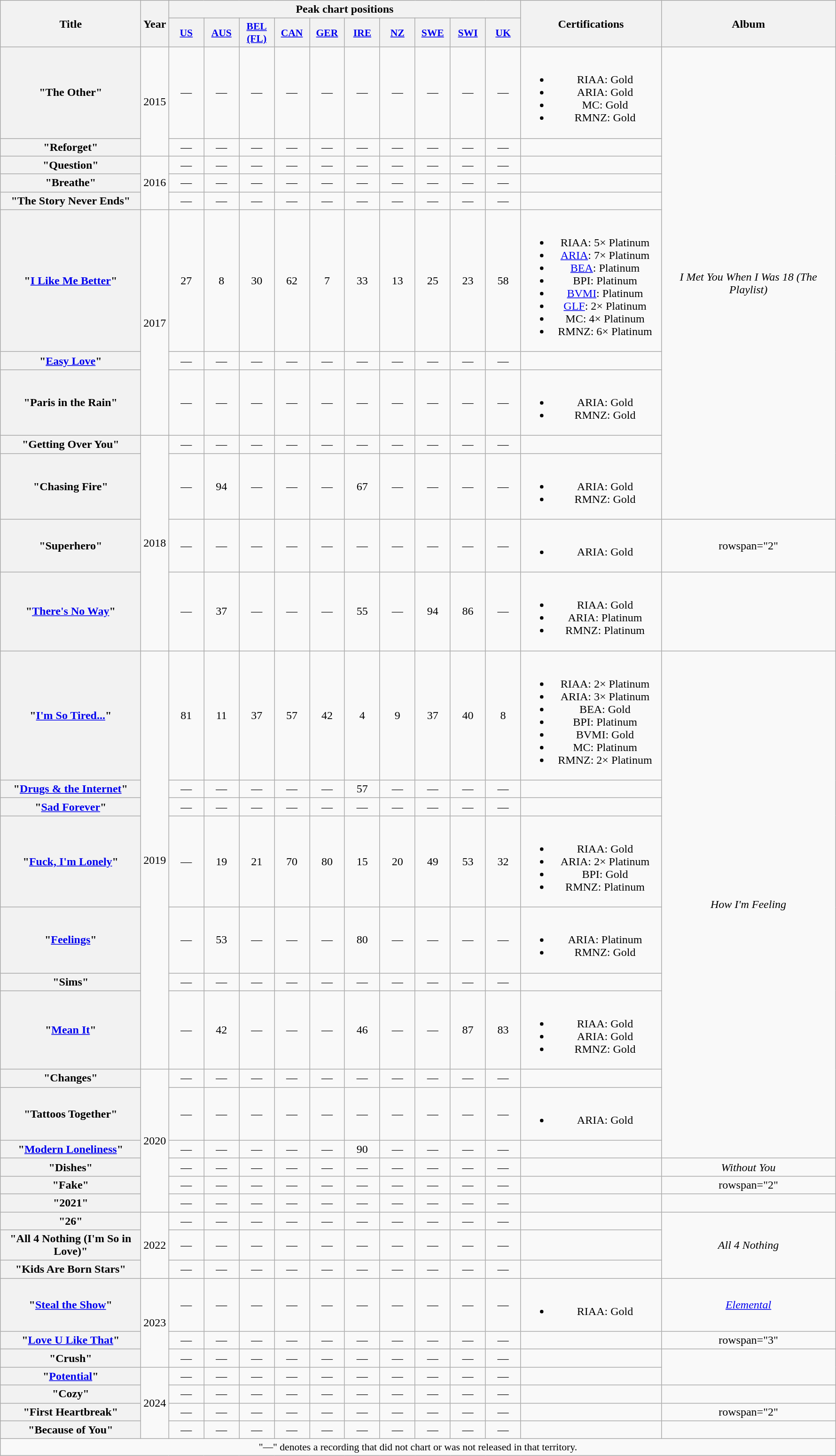<table class="wikitable plainrowheaders" style="text-align:center">
<tr>
<th scope="col" rowspan="2" style="width:12em;">Title</th>
<th scope="col" rowspan="2" style="width:1em;">Year</th>
<th scope="col" colspan="10">Peak chart positions</th>
<th scope="col" rowspan="2" style="width:12em;">Certifications</th>
<th scope="col" rowspan="2" style="width:15em;">Album</th>
</tr>
<tr>
<th scope="col" style="width:3em;font-size:90%;"><a href='#'>US</a><br></th>
<th scope="col" style="width:3em;font-size:90%;"><a href='#'>AUS</a><br></th>
<th scope="col" style="width:3em;font-size:90%;"><a href='#'>BEL <br>(FL)</a><br></th>
<th scope="col" style="width:3em;font-size:90%;"><a href='#'>CAN</a><br></th>
<th scope="col" style="width:3em;font-size:90%;"><a href='#'>GER</a><br></th>
<th scope="col" style="width:3em;font-size:90%;"><a href='#'>IRE</a><br></th>
<th scope="col" style="width:3em;font-size:90%;"><a href='#'>NZ</a><br></th>
<th scope="col" style="width:3em;font-size:90%;"><a href='#'>SWE</a><br></th>
<th scope="col" style="width:3em;font-size:90%;"><a href='#'>SWI</a><br></th>
<th scope="col" style="width:3em;font-size:90%;"><a href='#'>UK</a><br></th>
</tr>
<tr>
<th scope="row">"The Other"</th>
<td rowspan="2">2015</td>
<td>—</td>
<td>—</td>
<td>—</td>
<td>—</td>
<td>—</td>
<td>—</td>
<td>—</td>
<td>—</td>
<td>—</td>
<td>—</td>
<td><br><ul><li>RIAA: Gold</li><li>ARIA: Gold</li><li>MC: Gold</li><li>RMNZ: Gold</li></ul></td>
<td rowspan="10"><em>I Met You When I Was 18 (The Playlist)</em></td>
</tr>
<tr>
<th scope="row">"Reforget"</th>
<td>—</td>
<td>—</td>
<td>—</td>
<td>—</td>
<td>—</td>
<td>—</td>
<td>—</td>
<td>—</td>
<td>—</td>
<td>—</td>
<td></td>
</tr>
<tr>
<th scope="row">"Question"<br></th>
<td rowspan="3">2016</td>
<td>—</td>
<td>—</td>
<td>—</td>
<td>—</td>
<td>—</td>
<td>—</td>
<td>—</td>
<td>—</td>
<td>—</td>
<td>—</td>
<td></td>
</tr>
<tr>
<th scope="row">"Breathe"</th>
<td>—</td>
<td>—</td>
<td>—</td>
<td>—</td>
<td>—</td>
<td>—</td>
<td>—</td>
<td>—</td>
<td>—</td>
<td>—</td>
<td></td>
</tr>
<tr>
<th scope="row">"The Story Never Ends"</th>
<td>—</td>
<td>—</td>
<td>—</td>
<td>—</td>
<td>—</td>
<td>—</td>
<td>—</td>
<td>—</td>
<td>—</td>
<td>—</td>
<td></td>
</tr>
<tr>
<th scope="row">"<a href='#'>I Like Me Better</a>"</th>
<td rowspan="3">2017</td>
<td>27</td>
<td>8</td>
<td>30</td>
<td>62</td>
<td>7</td>
<td>33</td>
<td>13</td>
<td>25</td>
<td>23</td>
<td>58</td>
<td><br><ul><li>RIAA: 5× Platinum</li><li><a href='#'>ARIA</a>: 7× Platinum</li><li><a href='#'>BEA</a>: Platinum</li><li>BPI: Platinum</li><li><a href='#'>BVMI</a>: Platinum</li><li><a href='#'>GLF</a>: 2× Platinum</li><li>MC: 4× Platinum</li><li>RMNZ: 6× Platinum</li></ul></td>
</tr>
<tr>
<th scope="row">"<a href='#'>Easy Love</a>"</th>
<td>—</td>
<td>—</td>
<td>—</td>
<td>—</td>
<td>—</td>
<td>—</td>
<td>—</td>
<td>—</td>
<td>—</td>
<td>—</td>
<td></td>
</tr>
<tr>
<th scope="row">"Paris in the Rain"</th>
<td>—</td>
<td>—</td>
<td>—</td>
<td>—</td>
<td>—</td>
<td>—</td>
<td>—</td>
<td>—</td>
<td>—</td>
<td>—</td>
<td><br><ul><li>ARIA: Gold</li><li>RMNZ: Gold</li></ul></td>
</tr>
<tr>
<th scope="row">"Getting Over You"</th>
<td rowspan="4">2018</td>
<td>—</td>
<td>—</td>
<td>—</td>
<td>—</td>
<td>—</td>
<td>—</td>
<td>—</td>
<td>—</td>
<td>—</td>
<td>—</td>
<td></td>
</tr>
<tr>
<th scope="row">"Chasing Fire"</th>
<td>—</td>
<td>94</td>
<td>—</td>
<td>—</td>
<td>—</td>
<td>67</td>
<td>—</td>
<td>—</td>
<td>—</td>
<td>—</td>
<td><br><ul><li>ARIA: Gold</li><li>RMNZ: Gold</li></ul></td>
</tr>
<tr>
<th scope="row">"Superhero"</th>
<td>—</td>
<td>—</td>
<td>—</td>
<td>—</td>
<td>—</td>
<td>—</td>
<td>—</td>
<td>—</td>
<td>—</td>
<td>—</td>
<td><br><ul><li>ARIA: Gold</li></ul></td>
<td>rowspan="2" </td>
</tr>
<tr>
<th scope="row">"<a href='#'>There's No Way</a>"<br></th>
<td>—</td>
<td>37</td>
<td>—</td>
<td>—</td>
<td>—</td>
<td>55</td>
<td>—</td>
<td>94</td>
<td>86</td>
<td>—</td>
<td><br><ul><li>RIAA: Gold</li><li>ARIA: Platinum</li><li>RMNZ: Platinum</li></ul></td>
</tr>
<tr>
<th scope="row">"<a href='#'>I'm So Tired...</a>"<br></th>
<td rowspan="7">2019</td>
<td>81</td>
<td>11</td>
<td>37</td>
<td>57</td>
<td>42</td>
<td>4</td>
<td>9</td>
<td>37</td>
<td>40</td>
<td>8</td>
<td><br><ul><li>RIAA: 2× Platinum</li><li>ARIA: 3× Platinum</li><li>BEA: Gold</li><li>BPI: Platinum</li><li>BVMI: Gold</li><li>MC: Platinum</li><li>RMNZ: 2× Platinum</li></ul></td>
<td rowspan="10"><em>How I'm Feeling</em></td>
</tr>
<tr>
<th scope="row">"<a href='#'>Drugs & the Internet</a>"</th>
<td>—</td>
<td>—</td>
<td>—</td>
<td>—</td>
<td>—</td>
<td>57</td>
<td>—</td>
<td>—</td>
<td>—</td>
<td>—</td>
<td></td>
</tr>
<tr>
<th scope="row">"<a href='#'>Sad Forever</a>"</th>
<td>—</td>
<td>—</td>
<td>—</td>
<td>—</td>
<td>—</td>
<td>—</td>
<td>—</td>
<td>—</td>
<td>—</td>
<td>—</td>
<td></td>
</tr>
<tr>
<th scope="row">"<a href='#'>Fuck, I'm Lonely</a>"<br></th>
<td>—</td>
<td>19</td>
<td>21</td>
<td>70</td>
<td>80</td>
<td>15</td>
<td>20</td>
<td>49</td>
<td>53</td>
<td>32</td>
<td><br><ul><li>RIAA: Gold</li><li>ARIA: 2× Platinum</li><li>BPI: Gold</li><li>RMNZ: Platinum</li></ul></td>
</tr>
<tr>
<th scope="row">"<a href='#'>Feelings</a>"</th>
<td>—</td>
<td>53</td>
<td>—</td>
<td>—</td>
<td>—</td>
<td>80</td>
<td>—</td>
<td>—</td>
<td>—</td>
<td>—</td>
<td><br><ul><li>ARIA: Platinum</li><li>RMNZ: Gold</li></ul></td>
</tr>
<tr>
<th scope="row">"Sims"</th>
<td>—</td>
<td>—</td>
<td>—</td>
<td>—</td>
<td>—</td>
<td>—</td>
<td>—</td>
<td>—</td>
<td>—</td>
<td>—</td>
<td></td>
</tr>
<tr>
<th scope="row">"<a href='#'>Mean It</a>"<br></th>
<td>—</td>
<td>42</td>
<td>—</td>
<td>—</td>
<td>—</td>
<td>46</td>
<td>—</td>
<td>—</td>
<td>87</td>
<td>83</td>
<td><br><ul><li>RIAA: Gold</li><li>ARIA: Gold</li><li>RMNZ: Gold</li></ul></td>
</tr>
<tr>
<th scope="row">"Changes"</th>
<td rowspan="6">2020</td>
<td>—</td>
<td>—</td>
<td>—</td>
<td>—</td>
<td>—</td>
<td>—</td>
<td>—</td>
<td>—</td>
<td>—</td>
<td>—</td>
<td></td>
</tr>
<tr>
<th scope="row">"Tattoos Together"</th>
<td>—</td>
<td>—</td>
<td>—</td>
<td>—</td>
<td>—</td>
<td>—</td>
<td>—</td>
<td>—</td>
<td>—</td>
<td>—</td>
<td><br><ul><li>ARIA: Gold</li></ul></td>
</tr>
<tr>
<th scope="row">"<a href='#'>Modern Loneliness</a>"</th>
<td>—</td>
<td>—</td>
<td>—</td>
<td>—</td>
<td>—</td>
<td>90</td>
<td>—</td>
<td>—</td>
<td>—</td>
<td>—</td>
<td></td>
</tr>
<tr>
<th scope="row">"Dishes"</th>
<td>—</td>
<td>—</td>
<td>—</td>
<td>—</td>
<td>—</td>
<td>—</td>
<td>—</td>
<td>—</td>
<td>—</td>
<td>—</td>
<td></td>
<td><em>Without You</em></td>
</tr>
<tr>
<th scope="row">"Fake"<br></th>
<td>—</td>
<td>—</td>
<td>—</td>
<td>—</td>
<td>—</td>
<td>—</td>
<td>—</td>
<td>—</td>
<td>—</td>
<td>—</td>
<td></td>
<td>rowspan="2" </td>
</tr>
<tr>
<th scope="row">"2021"</th>
<td>—</td>
<td>—</td>
<td>—</td>
<td>—</td>
<td>—</td>
<td>—</td>
<td>—</td>
<td>—</td>
<td>—</td>
<td>—</td>
<td></td>
</tr>
<tr>
<th scope="row">"26"</th>
<td rowspan="3">2022</td>
<td>—</td>
<td>—</td>
<td>—</td>
<td>—</td>
<td>—</td>
<td>—</td>
<td>—</td>
<td>—</td>
<td>—</td>
<td>—</td>
<td></td>
<td rowspan="3"><em>All 4 Nothing</em></td>
</tr>
<tr>
<th scope="row">"All 4 Nothing (I'm So in Love)"</th>
<td>—</td>
<td>—</td>
<td>—</td>
<td>—</td>
<td>—</td>
<td>—</td>
<td>—</td>
<td>—</td>
<td>—</td>
<td>—</td>
<td></td>
</tr>
<tr>
<th scope="row">"Kids Are Born Stars"</th>
<td>—</td>
<td>—</td>
<td>—</td>
<td>—</td>
<td>—</td>
<td>—</td>
<td>—</td>
<td>—</td>
<td>—</td>
<td>—</td>
<td></td>
</tr>
<tr>
<th scope="row">"<a href='#'>Steal the Show</a>"</th>
<td rowspan="3">2023</td>
<td>—</td>
<td>—</td>
<td>—</td>
<td>—</td>
<td>—</td>
<td>—</td>
<td>—</td>
<td>—</td>
<td>—</td>
<td>—</td>
<td><br><ul><li>RIAA: Gold</li></ul></td>
<td><em><a href='#'>Elemental</a></em></td>
</tr>
<tr>
<th scope="row">"<a href='#'>Love U Like That</a>"</th>
<td>—</td>
<td>—</td>
<td>—</td>
<td>—</td>
<td>—</td>
<td>—</td>
<td>—</td>
<td>—</td>
<td>—</td>
<td>—</td>
<td></td>
<td>rowspan="3" </td>
</tr>
<tr>
<th scope="row">"Crush"<br></th>
<td>—</td>
<td>—</td>
<td>—</td>
<td>—</td>
<td>—</td>
<td>—</td>
<td>—</td>
<td>—</td>
<td>—</td>
<td>—</td>
<td></td>
</tr>
<tr>
<th scope="row">"<a href='#'>Potential</a>"</th>
<td rowspan="4">2024</td>
<td>—</td>
<td>—</td>
<td>—</td>
<td>—</td>
<td>—</td>
<td>—</td>
<td>—</td>
<td>—</td>
<td>—</td>
<td>—</td>
<td></td>
</tr>
<tr>
<th scope="row">"Cozy"<br></th>
<td>—</td>
<td>—</td>
<td>—</td>
<td>—</td>
<td>—</td>
<td>—</td>
<td>—</td>
<td>—</td>
<td>—</td>
<td>—</td>
<td></td>
<td></td>
</tr>
<tr>
<th scope="row">"First Heartbreak"</th>
<td>—</td>
<td>—</td>
<td>—</td>
<td>—</td>
<td>—</td>
<td>—</td>
<td>—</td>
<td>—</td>
<td>—</td>
<td>—</td>
<td></td>
<td>rowspan="2" </td>
</tr>
<tr>
<th scope="row">"Because of You"</th>
<td>—</td>
<td>—</td>
<td>—</td>
<td>—</td>
<td>—</td>
<td>—</td>
<td>—</td>
<td>—</td>
<td>—</td>
<td>—</td>
<td></td>
</tr>
<tr>
<td colspan="14" style="font-size:90%">"—" denotes a recording that did not chart or was not released in that territory.</td>
</tr>
</table>
